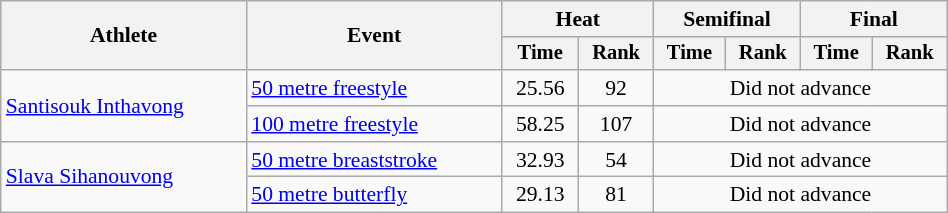<table class="wikitable" style="text-align:center; font-size:90%; width:50%;">
<tr>
<th rowspan="2">Athlete</th>
<th rowspan="2">Event</th>
<th colspan="2">Heat</th>
<th colspan="2">Semifinal</th>
<th colspan="2">Final</th>
</tr>
<tr style="font-size:95%">
<th>Time</th>
<th>Rank</th>
<th>Time</th>
<th>Rank</th>
<th>Time</th>
<th>Rank</th>
</tr>
<tr>
<td align=left rowspan=2><a href='#'>Santisouk Inthavong</a></td>
<td align=left><a href='#'>50 metre freestyle</a></td>
<td>25.56</td>
<td>92</td>
<td colspan=4>Did not advance</td>
</tr>
<tr>
<td align=left><a href='#'>100 metre freestyle</a></td>
<td>58.25</td>
<td>107</td>
<td colspan=4>Did not advance</td>
</tr>
<tr>
<td align=left rowspan=2><a href='#'>Slava Sihanouvong</a></td>
<td align=left><a href='#'>50 metre breaststroke</a></td>
<td>32.93</td>
<td>54</td>
<td colspan=4>Did not advance</td>
</tr>
<tr>
<td align=left><a href='#'>50 metre butterfly</a></td>
<td>29.13</td>
<td>81</td>
<td colspan=4>Did not advance</td>
</tr>
</table>
